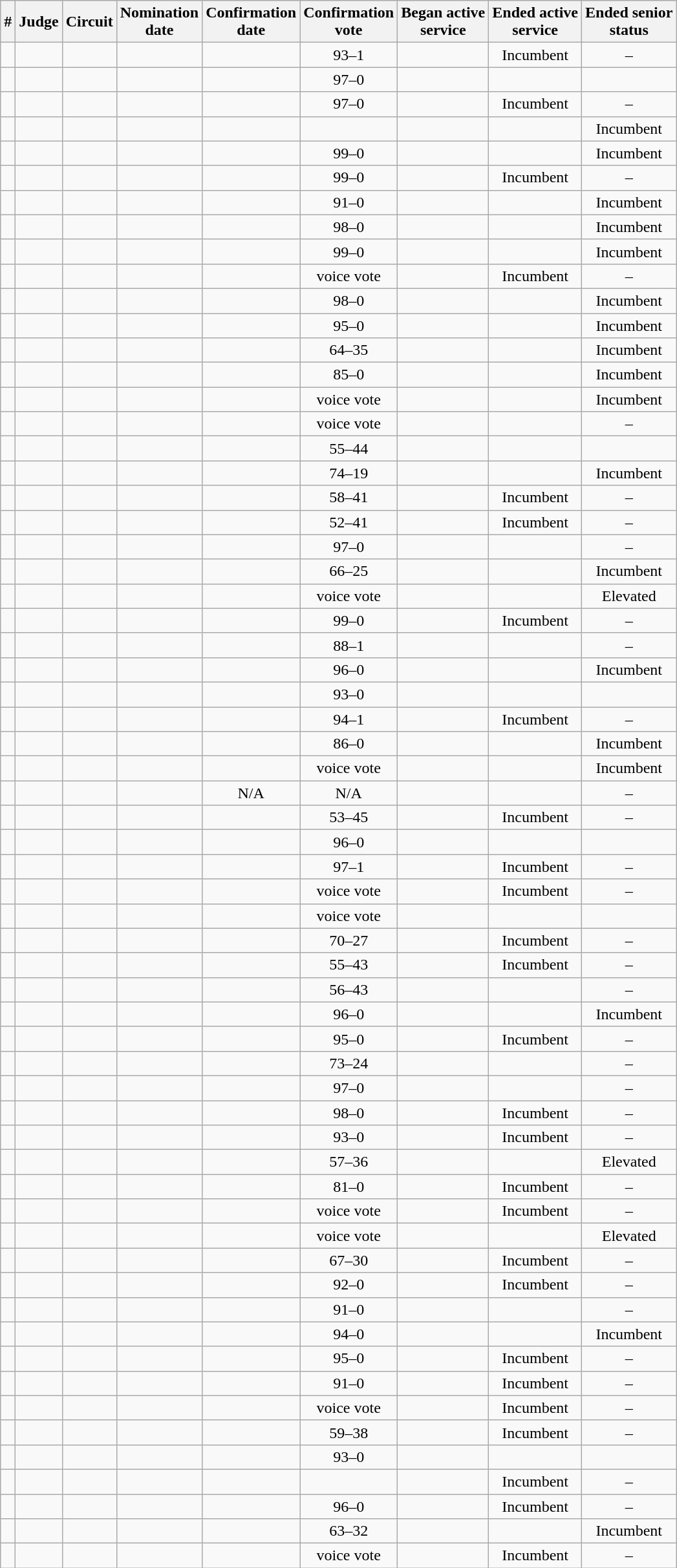<table class="sortable wikitable">
<tr bgcolor="#ececec">
<th>#</th>
<th>Judge</th>
<th>Circuit</th>
<th>Nomination<br>date</th>
<th>Confirmation<br>date</th>
<th>Confirmation<br>vote</th>
<th>Began active<br>service</th>
<th>Ended active<br>service</th>
<th>Ended senior<br>status</th>
</tr>
<tr>
<td></td>
<td></td>
<td></td>
<td></td>
<td></td>
<td align= "center">93–1</td>
<td></td>
<td align= "center">Incumbent</td>
<td align= "center">–</td>
</tr>
<tr>
<td></td>
<td></td>
<td></td>
<td></td>
<td></td>
<td align= "center">97–0</td>
<td></td>
<td></td>
<td></td>
</tr>
<tr>
<td></td>
<td></td>
<td></td>
<td></td>
<td></td>
<td align= "center">97–0</td>
<td></td>
<td align= "center">Incumbent</td>
<td align= "center">–</td>
</tr>
<tr>
<td></td>
<td></td>
<td></td>
<td></td>
<td></td>
<td align= "center"> </td>
<td></td>
<td></td>
<td align= "center">Incumbent</td>
</tr>
<tr>
<td></td>
<td></td>
<td></td>
<td></td>
<td></td>
<td align= "center">99–0</td>
<td></td>
<td></td>
<td align= "center">Incumbent</td>
</tr>
<tr>
<td></td>
<td></td>
<td></td>
<td></td>
<td></td>
<td align= "center">99–0</td>
<td></td>
<td align= "center">Incumbent</td>
<td align= "center">–</td>
</tr>
<tr>
<td></td>
<td></td>
<td></td>
<td></td>
<td></td>
<td align= "center">91–0</td>
<td></td>
<td></td>
<td align= "center">Incumbent</td>
</tr>
<tr>
<td></td>
<td></td>
<td></td>
<td></td>
<td></td>
<td align= "center">98–0</td>
<td></td>
<td></td>
<td align= "center">Incumbent</td>
</tr>
<tr>
<td></td>
<td></td>
<td></td>
<td></td>
<td></td>
<td align= "center">99–0</td>
<td></td>
<td></td>
<td align= "center">Incumbent</td>
</tr>
<tr>
<td></td>
<td></td>
<td></td>
<td></td>
<td></td>
<td align= "center">voice vote</td>
<td></td>
<td align= "center">Incumbent</td>
<td align= "center">–</td>
</tr>
<tr>
<td></td>
<td></td>
<td></td>
<td></td>
<td></td>
<td align= "center">98–0</td>
<td></td>
<td></td>
<td align= "center">Incumbent</td>
</tr>
<tr>
<td></td>
<td></td>
<td></td>
<td></td>
<td></td>
<td align= "center">95–0</td>
<td></td>
<td></td>
<td align= "center">Incumbent</td>
</tr>
<tr>
<td></td>
<td></td>
<td></td>
<td></td>
<td></td>
<td align= "center">64–35</td>
<td></td>
<td></td>
<td align= "center">Incumbent</td>
</tr>
<tr>
<td></td>
<td></td>
<td></td>
<td></td>
<td></td>
<td align= "center">85–0</td>
<td></td>
<td></td>
<td align= "center">Incumbent</td>
</tr>
<tr>
<td></td>
<td></td>
<td></td>
<td></td>
<td></td>
<td align= "center">voice vote</td>
<td></td>
<td></td>
<td align= "center">Incumbent</td>
</tr>
<tr>
<td></td>
<td></td>
<td></td>
<td></td>
<td></td>
<td align= "center">voice vote</td>
<td></td>
<td></td>
<td align= "center">–</td>
</tr>
<tr>
<td></td>
<td></td>
<td></td>
<td></td>
<td></td>
<td align= "center">55–44</td>
<td></td>
<td></td>
<td></td>
</tr>
<tr>
<td></td>
<td></td>
<td></td>
<td></td>
<td></td>
<td align= "center">74–19</td>
<td></td>
<td></td>
<td align= "center">Incumbent</td>
</tr>
<tr>
<td></td>
<td></td>
<td></td>
<td></td>
<td></td>
<td align= "center">58–41</td>
<td></td>
<td align= "center">Incumbent</td>
<td align= "center">–</td>
</tr>
<tr>
<td></td>
<td></td>
<td></td>
<td></td>
<td></td>
<td align= "center">52–41</td>
<td></td>
<td align= "center">Incumbent</td>
<td align= "center">–</td>
</tr>
<tr>
<td></td>
<td></td>
<td></td>
<td></td>
<td></td>
<td align= "center">97–0</td>
<td></td>
<td></td>
<td align= "center">–</td>
</tr>
<tr>
<td></td>
<td></td>
<td></td>
<td></td>
<td></td>
<td align= "center">66–25</td>
<td></td>
<td></td>
<td align= "center">Incumbent</td>
</tr>
<tr>
<td></td>
<td></td>
<td></td>
<td></td>
<td></td>
<td align= "center">voice vote</td>
<td></td>
<td></td>
<td align= "center">Elevated</td>
</tr>
<tr>
<td></td>
<td></td>
<td></td>
<td></td>
<td></td>
<td align= "center">99–0</td>
<td></td>
<td align= "center">Incumbent</td>
<td align= "center">–</td>
</tr>
<tr>
<td></td>
<td></td>
<td></td>
<td></td>
<td></td>
<td align= "center">88–1</td>
<td></td>
<td></td>
<td align= "center">–</td>
</tr>
<tr>
<td></td>
<td></td>
<td></td>
<td></td>
<td></td>
<td align= "center">96–0</td>
<td></td>
<td></td>
<td align= "center">Incumbent</td>
</tr>
<tr>
<td></td>
<td></td>
<td></td>
<td></td>
<td></td>
<td align= "center">93–0</td>
<td></td>
<td></td>
<td></td>
</tr>
<tr>
<td></td>
<td></td>
<td></td>
<td></td>
<td></td>
<td align= "center">94–1</td>
<td></td>
<td align= "center">Incumbent</td>
<td align= "center">–</td>
</tr>
<tr>
<td></td>
<td></td>
<td></td>
<td></td>
<td></td>
<td align= "center">86–0</td>
<td></td>
<td></td>
<td align= "center">Incumbent</td>
</tr>
<tr>
<td></td>
<td></td>
<td></td>
<td></td>
<td></td>
<td align= "center">voice vote</td>
<td></td>
<td></td>
<td align= "center">Incumbent</td>
</tr>
<tr>
<td></td>
<td></td>
<td></td>
<td></td>
<td align= "center">N/A</td>
<td align= "center">N/A</td>
<td></td>
<td></td>
<td align= "center">–</td>
</tr>
<tr>
<td></td>
<td></td>
<td></td>
<td></td>
<td></td>
<td align= "center">53–45</td>
<td></td>
<td align= "center">Incumbent</td>
<td align= "center">–</td>
</tr>
<tr>
<td></td>
<td></td>
<td></td>
<td></td>
<td></td>
<td align= "center">96–0</td>
<td></td>
<td></td>
<td></td>
</tr>
<tr>
<td></td>
<td></td>
<td></td>
<td></td>
<td></td>
<td align= "center">97–1</td>
<td></td>
<td align= "center">Incumbent</td>
<td align= "center">–</td>
</tr>
<tr>
<td></td>
<td></td>
<td></td>
<td></td>
<td></td>
<td align= "center">voice vote</td>
<td></td>
<td align= "center">Incumbent</td>
<td align= "center">–</td>
</tr>
<tr>
<td></td>
<td></td>
<td></td>
<td></td>
<td></td>
<td align= "center">voice vote</td>
<td></td>
<td></td>
<td></td>
</tr>
<tr>
<td></td>
<td></td>
<td></td>
<td></td>
<td></td>
<td align= "center">70–27</td>
<td></td>
<td align= "center">Incumbent</td>
<td align= "center">–</td>
</tr>
<tr>
<td></td>
<td></td>
<td></td>
<td></td>
<td></td>
<td align= "center">55–43</td>
<td></td>
<td align= "center">Incumbent</td>
<td align= "center">–</td>
</tr>
<tr>
<td></td>
<td></td>
<td></td>
<td></td>
<td></td>
<td align= "center">56–43</td>
<td></td>
<td></td>
<td align= "center">–</td>
</tr>
<tr>
<td></td>
<td></td>
<td></td>
<td></td>
<td></td>
<td align= "center">96–0</td>
<td></td>
<td></td>
<td align="center">Incumbent</td>
</tr>
<tr>
<td></td>
<td></td>
<td></td>
<td></td>
<td></td>
<td align= "center">95–0</td>
<td></td>
<td align= "center">Incumbent</td>
<td align= "center">–</td>
</tr>
<tr>
<td></td>
<td></td>
<td></td>
<td></td>
<td></td>
<td align= "center">73–24</td>
<td></td>
<td></td>
<td align= "center">–</td>
</tr>
<tr>
<td></td>
<td></td>
<td></td>
<td></td>
<td></td>
<td align= "center">97–0</td>
<td></td>
<td></td>
<td align= "center">–</td>
</tr>
<tr>
<td></td>
<td></td>
<td></td>
<td></td>
<td></td>
<td align= "center">98–0</td>
<td></td>
<td align= "center">Incumbent</td>
<td align= "center">–</td>
</tr>
<tr>
<td></td>
<td></td>
<td></td>
<td></td>
<td></td>
<td align= "center">93–0</td>
<td></td>
<td align= "center">Incumbent</td>
<td align= "center">–</td>
</tr>
<tr>
<td></td>
<td></td>
<td></td>
<td></td>
<td></td>
<td align= "center">57–36</td>
<td></td>
<td></td>
<td align= "center">Elevated</td>
</tr>
<tr>
<td></td>
<td></td>
<td></td>
<td></td>
<td></td>
<td align= "center">81–0</td>
<td></td>
<td align= "center">Incumbent</td>
<td align= "center">–</td>
</tr>
<tr>
<td></td>
<td></td>
<td></td>
<td></td>
<td></td>
<td align= "center">voice vote</td>
<td></td>
<td align= "center">Incumbent</td>
<td align= "center">–</td>
</tr>
<tr>
<td></td>
<td></td>
<td></td>
<td></td>
<td></td>
<td align= "center">voice vote</td>
<td></td>
<td></td>
<td align= "center">Elevated</td>
</tr>
<tr>
<td></td>
<td></td>
<td></td>
<td></td>
<td></td>
<td align= "center">67–30</td>
<td></td>
<td align= "center">Incumbent</td>
<td align= "center">–</td>
</tr>
<tr>
<td></td>
<td></td>
<td></td>
<td></td>
<td></td>
<td align= "center">92–0</td>
<td></td>
<td align= "center">Incumbent</td>
<td align= "center">–</td>
</tr>
<tr>
<td></td>
<td></td>
<td></td>
<td></td>
<td></td>
<td align= "center">91–0</td>
<td></td>
<td></td>
<td align="center">–</td>
</tr>
<tr>
<td></td>
<td></td>
<td></td>
<td></td>
<td></td>
<td align= "center">94–0</td>
<td></td>
<td></td>
<td align= "center">Incumbent</td>
</tr>
<tr>
<td></td>
<td></td>
<td></td>
<td></td>
<td></td>
<td align= "center">95–0</td>
<td></td>
<td align= "center">Incumbent</td>
<td align= "center">–</td>
</tr>
<tr>
<td></td>
<td></td>
<td></td>
<td></td>
<td></td>
<td align= "center">91–0</td>
<td></td>
<td align= "center">Incumbent</td>
<td align= "center">–</td>
</tr>
<tr>
<td></td>
<td></td>
<td></td>
<td></td>
<td></td>
<td align= "center">voice vote</td>
<td></td>
<td align= "center">Incumbent</td>
<td align= "center">–</td>
</tr>
<tr>
<td></td>
<td></td>
<td></td>
<td></td>
<td></td>
<td align= "center">59–38</td>
<td></td>
<td align= "center">Incumbent</td>
<td align= "center">–</td>
</tr>
<tr>
<td></td>
<td></td>
<td></td>
<td></td>
<td></td>
<td align= "center">93–0</td>
<td></td>
<td></td>
<td></td>
</tr>
<tr>
<td></td>
<td></td>
<td></td>
<td></td>
<td></td>
<td align= "center"></td>
<td></td>
<td align= "center">Incumbent</td>
<td align= "center">–</td>
</tr>
<tr>
<td></td>
<td></td>
<td></td>
<td></td>
<td></td>
<td align= "center">96–0</td>
<td></td>
<td align= "center">Incumbent</td>
<td align= "center">–</td>
</tr>
<tr>
<td></td>
<td></td>
<td></td>
<td></td>
<td></td>
<td align= "center">63–32</td>
<td></td>
<td></td>
<td align= "center">Incumbent</td>
</tr>
<tr>
<td></td>
<td></td>
<td></td>
<td></td>
<td></td>
<td align= "center">voice vote</td>
<td></td>
<td align= "center">Incumbent</td>
<td align= "center">–</td>
</tr>
</table>
